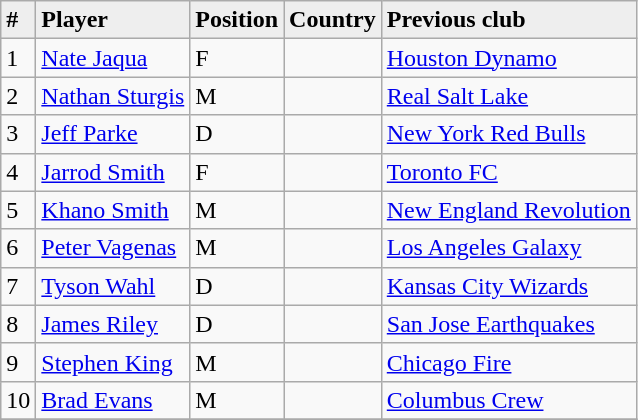<table class="wikitable" style="font-size:100%;">
<tr bgcolor="#eeeeee">
<td><strong>#</strong></td>
<td><strong>Player</strong></td>
<td><strong>Position</strong></td>
<td><strong>Country</strong></td>
<td><strong>Previous club</strong></td>
</tr>
<tr>
<td>1</td>
<td><a href='#'>Nate Jaqua</a></td>
<td>F</td>
<td></td>
<td><a href='#'>Houston Dynamo</a></td>
</tr>
<tr>
<td>2</td>
<td><a href='#'>Nathan Sturgis</a></td>
<td>M</td>
<td></td>
<td><a href='#'>Real Salt Lake</a></td>
</tr>
<tr>
<td>3</td>
<td><a href='#'>Jeff Parke</a></td>
<td>D</td>
<td></td>
<td><a href='#'>New York Red Bulls</a></td>
</tr>
<tr>
<td>4</td>
<td><a href='#'>Jarrod Smith</a></td>
<td>F</td>
<td></td>
<td><a href='#'>Toronto FC</a></td>
</tr>
<tr>
<td>5</td>
<td><a href='#'>Khano Smith</a></td>
<td>M</td>
<td></td>
<td><a href='#'>New England Revolution</a></td>
</tr>
<tr>
<td>6</td>
<td><a href='#'>Peter Vagenas</a></td>
<td>M</td>
<td></td>
<td><a href='#'>Los Angeles Galaxy</a></td>
</tr>
<tr>
<td>7</td>
<td><a href='#'>Tyson Wahl</a></td>
<td>D</td>
<td></td>
<td><a href='#'>Kansas City Wizards</a></td>
</tr>
<tr>
<td>8</td>
<td><a href='#'>James Riley</a></td>
<td>D</td>
<td></td>
<td><a href='#'>San Jose Earthquakes</a></td>
</tr>
<tr>
<td>9</td>
<td><a href='#'>Stephen King</a></td>
<td>M</td>
<td></td>
<td><a href='#'>Chicago Fire</a></td>
</tr>
<tr>
<td>10</td>
<td><a href='#'>Brad Evans</a></td>
<td>M</td>
<td></td>
<td><a href='#'>Columbus Crew</a></td>
</tr>
<tr>
</tr>
</table>
